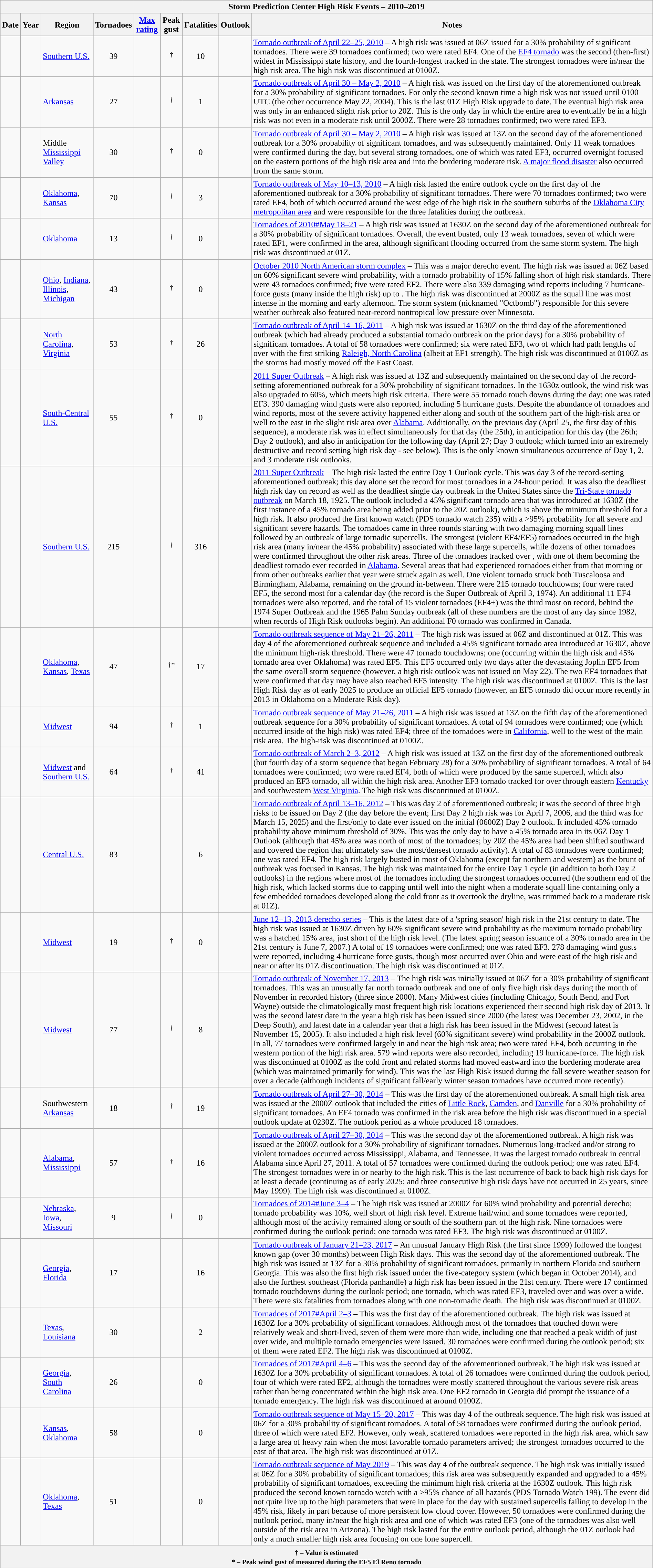<table class="wikitable collapsible sortable" style="width:100%;">
<tr>
<th colspan="9">Storm Prediction Center High Risk Events – 2010–2019</th>
</tr>
<tr>
<th scope="col">Date</th>
<th scope="col">Year</th>
<th scope="col" class="unsortable">Region</th>
<th scope="col">Tornadoes</th>
<th scope="col"><a href='#'>Max rating</a></th>
<th scope="col">Peak gust</th>
<th scope="col">Fatalities</th>
<th scope="col" class="unsortable">Outlook</th>
<th scope="col" class="unsortable">Notes</th>
</tr>
<tr>
<td></td>
<td></td>
<td><a href='#'>Southern U.S.</a></td>
<td style="text-align:center;">39</td>
<td></td>
<td style="text-align:center;"><sup>†</sup></td>
<td style="text-align:center;">10</td>
<td></td>
<td><a href='#'>Tornado outbreak of April 22–25, 2010</a> – A high risk was issued at 06Z issued for a 30% probability of significant tornadoes. There were 39 tornadoes confirmed; two were rated EF4. One of the <a href='#'>EF4 tornado</a> was the second (then-first) widest in Mississippi state history, and the fourth-longest tracked in the state. The strongest tornadoes were in/near the high risk area. The high risk was discontinued at 0100Z.</td>
</tr>
<tr>
<td></td>
<td></td>
<td><a href='#'>Arkansas</a></td>
<td style="text-align:center;">27</td>
<td></td>
<td style="text-align:center;"><sup>†</sup></td>
<td style="text-align:center;">1</td>
<td></td>
<td><a href='#'>Tornado outbreak of April 30 – May 2, 2010</a> – A high risk was issued on the first day of the aforementioned outbreak for a 30% probability of significant tornadoes. For only the second known time a high risk was not issued until 0100 UTC (the other occurrence May 22, 2004). This is the last 01Z High Risk upgrade to date. The eventual high risk area was only in an enhanced slight risk prior to 20Z. This is the only day in which the entire area to eventually be in a high risk was not even in a moderate risk until 2000Z. There were 28 tornadoes confirmed; two were rated EF3.</td>
</tr>
<tr>
<td></td>
<td></td>
<td>Middle <a href='#'>Mississippi Valley</a></td>
<td style="text-align:center;">30</td>
<td></td>
<td style="text-align:center;"><sup>†</sup></td>
<td style="text-align:center;">0</td>
<td></td>
<td><a href='#'>Tornado outbreak of April 30 – May 2, 2010</a> – A high risk was issued at 13Z on the second day of the aforementioned outbreak for a 30% probability of significant tornadoes, and was subsequently maintained. Only 11 weak tornadoes were confirmed during the day, but several strong tornadoes, one of which was rated EF3, occurred overnight focused on the eastern portions of the high risk area and into the bordering moderate risk. <a href='#'>A major flood disaster</a> also occurred from the same storm.</td>
</tr>
<tr>
<td></td>
<td></td>
<td><a href='#'>Oklahoma</a>, <a href='#'>Kansas</a></td>
<td style="text-align:center;">70</td>
<td></td>
<td style="text-align:center;"><sup>†</sup></td>
<td style="text-align:center;">3</td>
<td></td>
<td><a href='#'>Tornado outbreak of May 10–13, 2010</a> – A high risk lasted the entire outlook cycle on the first day of the aforementioned outbreak for a 30% probability of significant tornadoes. There were 70 tornadoes confirmed; two were rated EF4, both of which occurred around the west edge of the high risk in the southern suburbs of the <a href='#'>Oklahoma City metropolitan area</a> and were responsible for the three fatalities during the outbreak.</td>
</tr>
<tr>
<td></td>
<td></td>
<td><a href='#'>Oklahoma</a></td>
<td style="text-align:center;">13</td>
<td></td>
<td style="text-align:center;"><sup>†</sup></td>
<td style="text-align:center;">0</td>
<td></td>
<td><a href='#'>Tornadoes of 2010#May 18–21</a> – A high risk was issued at 1630Z on the second day of the aforementioned outbreak for a 30% probability of significant tornadoes. Overall, the event busted, only 13 weak tornadoes, seven of which were rated EF1, were confirmed in the area, although significant flooding occurred from the same storm system. The high risk was discontinued at 01Z.</td>
</tr>
<tr>
<td></td>
<td></td>
<td><a href='#'>Ohio</a>, <a href='#'>Indiana</a>, <a href='#'>Illinois</a>, <a href='#'>Michigan</a></td>
<td style="text-align:center;">43</td>
<td></td>
<td style="text-align:center;"><sup>†</sup></td>
<td style="text-align:center;">0</td>
<td></td>
<td><a href='#'>October 2010 North American storm complex</a> – This was a major derecho event. The high risk was issued at 06Z based on 60% significant severe wind probability, with a tornado probability of 15% falling short of high risk standards. There were 43 tornadoes confirmed; five were rated EF2. There were also 339 damaging wind reports including 7 hurricane-force gusts (many inside the high risk) up to . The high risk was discontinued at 2000Z as the squall line was most intense in the morning and early afternoon. The storm system (nicknamed "Octbomb") responsible for this severe weather outbreak also featured near-record nontropical low pressure over Minnesota.</td>
</tr>
<tr>
<td></td>
<td></td>
<td><a href='#'>North Carolina</a>, <a href='#'>Virginia</a></td>
<td style="text-align:center;">53</td>
<td></td>
<td style="text-align:center;"><sup>†</sup></td>
<td style="text-align:center;">26</td>
<td></td>
<td><a href='#'>Tornado outbreak of April 14–16, 2011</a> – A high risk was issued at 1630Z on the third day of the aforementioned outbreak (which had already produced a substantial tornado outbreak on the prior days) for a 30% probability of significant tornadoes. A total of 58 tornadoes were confirmed; six were rated EF3, two of which had path lengths of over  with the first striking <a href='#'>Raleigh, North Carolina</a> (albeit at EF1 strength). The high risk was discontinued at 0100Z as the storms had mostly moved off the East Coast.</td>
</tr>
<tr>
<td></td>
<td></td>
<td><a href='#'>South-Central U.S.</a></td>
<td style="text-align:center;">55</td>
<td></td>
<td style="text-align:center;"><sup>†</sup></td>
<td style="text-align:center;">0</td>
<td></td>
<td><a href='#'>2011 Super Outbreak</a> – A high risk was issued at 13Z and subsequently maintained on the second day of the record-setting aforementioned outbreak for a 30% probability of significant tornadoes. In the 1630z outlook, the wind risk was also upgraded to 60%, which meets high risk criteria. There were 55 tornado touch downs during the day; one was rated EF3. 390 damaging wind gusts were also reported, including 5 hurricane gusts. Despite the abundance of tornadoes and wind reports, most of the severe activity happened either along and south of the southern part of the high-risk area or well to the east in the slight risk area over <a href='#'>Alabama</a>. Additionally, on the previous day (April 25, the first day of this sequence), a moderate risk was in effect simultaneously for that day (the 25th), in anticipation for this day (the 26th; Day 2 outlook), and also in anticipation for the following day (April 27; Day 3 outlook; which turned into an extremely destructive and record setting high risk day - see below). This is the only known simultaneous occurrence of Day 1, 2, and 3 moderate risk outlooks.</td>
</tr>
<tr>
<td></td>
<td></td>
<td><a href='#'>Southern U.S.</a></td>
<td style="text-align:center;">215</td>
<td></td>
<td style="text-align:center;"><sup>†</sup></td>
<td style="text-align:center;">316</td>
<td></td>
<td><a href='#'>2011 Super Outbreak</a> – The high risk lasted the entire Day 1 Outlook cycle. This was day 3 of the record-setting aforementioned outbreak; this day alone set the record for most tornadoes in a 24-hour period. It was also the deadliest high risk day on record as well as the deadliest single day outbreak in the United States since the <a href='#'>Tri-State tornado outbreak</a> on March 18, 1925. The outlook included a 45% significant tornado area that was introduced at 1630Z (the first instance of a 45% tornado area being added prior to the 20Z outlook), which is above the minimum threshold for a high risk. It also produced the first known watch (PDS tornado watch 235) with a >95% probability for all severe and significant severe hazards. The tornadoes came in three rounds starting with two damaging morning squall lines followed by an outbreak of large tornadic supercells. The strongest (violent EF4/EF5) tornadoes occurred in the high risk area (many in/near the 45% probability) associated with these large supercells, while dozens of other tornadoes were confirmed throughout the other risk areas. Three of the tornadoes tracked over , with one of them becoming the deadliest tornado ever recorded in <a href='#'>Alabama</a>. Several areas that had experienced tornadoes either from that morning or from other outbreaks earlier that year were struck again as well. One violent tornado struck both Tuscaloosa and Birmingham, Alabama, remaining on the ground in-between. There were 215 tornado touchdowns; four were rated EF5, the second most for a calendar day (the record is the Super Outbreak of April 3, 1974). An additional 11 EF4 tornadoes were also reported, and the total of 15 violent tornadoes (EF4+) was the third most on record, behind the 1974 Super Outbreak and the 1965 Palm Sunday outbreak (all of these numbers are the most of any day since 1982, when records of High Risk outlooks begin). An additional F0 tornado was confirmed in Canada.</td>
</tr>
<tr>
<td></td>
<td></td>
<td><a href='#'>Oklahoma</a>, <a href='#'>Kansas</a>, <a href='#'>Texas</a></td>
<td style="text-align:center;">47</td>
<td></td>
<td style="text-align:center;"><sup>†*</sup></td>
<td style="text-align:center;">17</td>
<td></td>
<td><a href='#'>Tornado outbreak sequence of May 21–26, 2011</a> – The high risk was issued at 06Z and discontinued at 01Z. This was day 4 of the aforementioned outbreak sequence and included a 45% significant tornado area introduced at 1630Z, above the minimum high-risk threshold. There were 47 tornado touchdowns; one (occurring within the high risk and 45% tornado area over Oklahoma) was rated EF5. This EF5 occurred only two days after the devastating Joplin EF5 from the same overall storm sequence (however, a high risk outlook was not issued on May 22). The two EF4 tornadoes that were confirmed that day may have also reached EF5 intensity. The high risk was discontinued at 0100Z. This is the last High Risk day as of early 2025 to produce an official EF5 tornado (however, an EF5 tornado did occur more recently in 2013 in Oklahoma on a Moderate Risk day).</td>
</tr>
<tr>
<td></td>
<td></td>
<td><a href='#'>Midwest</a></td>
<td style="text-align:center;">94</td>
<td></td>
<td style="text-align:center;"><sup>†</sup></td>
<td style="text-align:center;">1</td>
<td></td>
<td><a href='#'>Tornado outbreak sequence of May 21–26, 2011</a> – A high risk was issued at 13Z on the fifth day of the aforementioned outbreak sequence for a 30% probability of significant tornadoes. A total of 94 tornadoes were confirmed; one (which occurred inside of the high risk) was rated EF4; three of the tornadoes were in <a href='#'>California</a>, well to the west of the main risk area. The high-risk was discontinued at 0100Z.</td>
</tr>
<tr>
<td></td>
<td></td>
<td><a href='#'>Midwest</a> and <a href='#'>Southern U.S.</a></td>
<td style="text-align:center;">64</td>
<td></td>
<td style="text-align:center;"><sup>†</sup></td>
<td style="text-align:center;">41</td>
<td></td>
<td><a href='#'>Tornado outbreak of March 2–3, 2012</a> – A high risk was issued at 13Z on the first day of the aforementioned outbreak (but fourth day of a storm sequence that began February 28) for a 30% probability of significant tornadoes. A total of 64 tornadoes were confirmed; two were rated EF4, both of which were produced by the same supercell, which also produced an EF3 tornado, all within the high risk area. Another EF3 tornado tracked for over  through eastern <a href='#'>Kentucky</a> and southwestern <a href='#'>West Virginia</a>. The high risk was discontinued at 0100Z.</td>
</tr>
<tr>
<td></td>
<td></td>
<td><a href='#'>Central U.S.</a></td>
<td style="text-align:center;">83</td>
<td></td>
<td style="text-align:center;"></td>
<td style="text-align:center;">6</td>
<td></td>
<td><a href='#'>Tornado outbreak of April 13–16, 2012</a> – This was day 2 of aforementioned outbreak; it was the second of three high risks to be issued on Day 2 (the day before the event; first Day 2 high risk was for April 7, 2006, and the third was for March 15, 2025) and the first/only to date ever issued on the initial (0600Z) Day 2 outlook. It included 45% tornado probability above minimum threshold of 30%. This was the only day to have a 45% tornado area in its 06Z Day 1 Outlook (although that 45% area was north of most of the tornadoes; by 20Z the 45% area had been shifted southward and covered the region that ultimately saw the most/densest tornado activity). A total of 83 tornadoes were confirmed; one was rated EF4. The high risk largely busted in most of Oklahoma (except far northern and western) as the brunt of outbreak was focused in Kansas. The high risk was maintained for the entire Day 1 cycle (in addition to both Day 2 outlooks) in the regions where most of the tornadoes including the strongest tornadoes occurred (the southern end of the high risk, which lacked storms due to capping until well into the night when a moderate squall line containing only a few embedded tornadoes developed along the cold front as it overtook the dryline, was trimmed back to a moderate risk at 01Z).</td>
</tr>
<tr>
<td></td>
<td></td>
<td><a href='#'>Midwest</a></td>
<td style="text-align:center;">19</td>
<td></td>
<td style="text-align:center;"><sup>†</sup></td>
<td style="text-align:center;">0</td>
<td></td>
<td><a href='#'>June 12–13, 2013 derecho series</a> – This is the latest date of a 'spring season' high risk in the 21st century to date. The high risk was issued at 1630Z driven by 60% significant severe wind probability as the maximum tornado probability was a hatched 15% area, just short of the high risk level. (The latest spring season issuance of a 30% tornado area in the 21st century is June 7, 2007.) A total of 19 tornadoes were confirmed; one was rated EF3. 278 damaging wind gusts were reported, including 4 hurricane force gusts, though most occurred over Ohio and were east of the high risk and near or after its 01Z discontinuation. The high risk was discontinued at 01Z.</td>
</tr>
<tr>
<td></td>
<td></td>
<td><a href='#'>Midwest</a></td>
<td style="text-align:center;">77</td>
<td></td>
<td style="text-align:center;"><sup>†</sup></td>
<td style="text-align:center;">8</td>
<td></td>
<td><a href='#'>Tornado outbreak of November 17, 2013</a> – The high risk was initially issued at 06Z for a 30% probability of significant tornadoes. This was an unusually far north tornado outbreak and one of only five high risk days during the month of November in recorded history (three since 2000). Many Midwest cities (including Chicago, South Bend, and Fort Wayne) outside the climatologically most frequent high risk locations experienced their second high risk day of 2013. It was the second latest date in the year a high risk has been issued since 2000 (the latest was December 23, 2002, in the Deep South), and latest date in a calendar year that a high risk has been issued in the Midwest (second latest is November 15, 2005). It also included a high risk level (60% significant severe) wind probability in the 2000Z outlook. In all, 77 tornadoes were confirmed largely in and near the high risk area; two were rated EF4, both occurring in the western portion of the high risk area. 579 wind reports were also recorded, including 19 hurricane-force. The high risk was discontinued at 0100Z as the cold front and related storms had moved eastward into the bordering moderate area (which was maintained primarily for wind). This was the last High Risk issued during the fall severe weather season for over a decade (although incidents of significant fall/early winter season tornadoes have occurred more recently).</td>
</tr>
<tr>
<td></td>
<td></td>
<td>Southwestern <a href='#'>Arkansas</a></td>
<td style="text-align:center;">18</td>
<td></td>
<td style="text-align:center;"><sup>†</sup></td>
<td style="text-align:center;">19</td>
<td></td>
<td><a href='#'>Tornado outbreak of April 27–30, 2014</a> – This was the first day of the aforementioned outbreak. A small high risk area was issued at the 2000Z outlook that included the cities of <a href='#'>Little Rock</a>, <a href='#'>Camden</a>, and <a href='#'>Danville</a> for a 30% probability of significant tornadoes. An EF4 tornado was confirmed in the risk area before the high risk was discontinued in a special outlook update at 0230Z. The outlook period as a whole produced 18 tornadoes.</td>
</tr>
<tr>
<td></td>
<td></td>
<td><a href='#'>Alabama</a>, <a href='#'>Mississippi</a></td>
<td style="text-align:center;">57</td>
<td></td>
<td style="text-align:center;"><sup>†</sup></td>
<td style="text-align:center;">16</td>
<td></td>
<td><a href='#'>Tornado outbreak of April 27–30, 2014</a> – This was the second day of the aforementioned outbreak. A high risk was issued at the 2000Z outlook for a 30% probability of significant tornadoes. Numerous long-tracked and/or strong to violent tornadoes occurred across Mississippi, Alabama, and Tennessee. It was the largest tornado outbreak in central Alabama since April 27, 2011. A total of 57 tornadoes were confirmed during the outlook period; one was rated EF4. The strongest tornadoes were in or nearby to the high risk.  This is the last occurrence of back to back high risk days for at least a decade (continuing as of early 2025; and three consecutive high risk days have not occurred in 25 years, since May 1999). The high risk was discontinued at 0100Z.</td>
</tr>
<tr>
<td></td>
<td></td>
<td><a href='#'>Nebraska</a>, <a href='#'>Iowa</a>, <a href='#'>Missouri</a></td>
<td style="text-align:center;">9</td>
<td></td>
<td style="text-align:center;"><sup>†</sup></td>
<td style="text-align:center;">0</td>
<td></td>
<td><a href='#'>Tornadoes of 2014#June 3–4</a> – The high risk was issued at 2000Z for 60% wind probability and potential derecho; tornado probability was 10%, well short of high risk level. Extreme hail/wind and some tornadoes were reported, although most of the activity remained along or south of the southern part of the high risk. Nine tornadoes were confirmed during the outlook period; one tornado was rated EF3. The high risk was discontinued at 0100Z.</td>
</tr>
<tr>
<td></td>
<td></td>
<td><a href='#'>Georgia</a>, <a href='#'>Florida</a></td>
<td style="text-align:center;">17</td>
<td></td>
<td style="text-align:center;"></td>
<td style="text-align:center;">16</td>
<td></td>
<td><a href='#'>Tornado outbreak of January 21–23, 2017</a> – An unusual January High Risk (the first since 1999) followed the longest known gap (over 30 months) between High Risk days. This was the second day of the aforementioned outbreak. The high risk was issued at 13Z for a 30% probability of significant tornadoes, primarily in northern Florida and southern Georgia. This was also the first high risk issued under the five-category system (which began in October 2014), and also the furthest southeast (Florida panhandle) a high risk has been issued in the 21st century. There were 17 confirmed tornado touchdowns during the outlook period; one tornado, which was rated EF3, traveled over  and was over a  wide. There were six fatalities from tornadoes along with one non-tornadic death. The high risk was discontinued at 0100Z.</td>
</tr>
<tr>
<td></td>
<td></td>
<td><a href='#'>Texas</a>, <a href='#'>Louisiana</a></td>
<td style="text-align:center;">30</td>
<td></td>
<td style="text-align:center;"></td>
<td style="text-align:center;">2</td>
<td></td>
<td><a href='#'>Tornadoes of 2017#April 2–3</a> – This was the first day of the aforementioned outbreak. The high risk was issued at 1630Z for a 30% probability of significant tornadoes. Although most of the tornadoes that touched down were relatively weak and short-lived, seven of them were more than  wide, including one that reached a peak width of just over  wide, and multiple tornado emergencies were issued. 30 tornadoes were confirmed during the outlook period; six of them were rated EF2. The high risk was discontinued at 0100Z.</td>
</tr>
<tr>
<td></td>
<td></td>
<td><a href='#'>Georgia</a>, <a href='#'>South Carolina</a></td>
<td style="text-align:center;">26</td>
<td></td>
<td style="text-align:center;"></td>
<td style="text-align:center;">0</td>
<td></td>
<td><a href='#'>Tornadoes of 2017#April 4–6</a> – This was the second day of the aforementioned outbreak. The high risk was issued at 1630Z for a 30% probability of significant tornadoes. A total of 26 tornadoes were confirmed during the outlook period, four of which were rated EF2, although the tornadoes were mostly scattered throughout the various severe risk areas rather than being concentrated within the high risk area. One EF2 tornado in Georgia did prompt the issuance of a tornado emergency. The high risk was discontinued at around 0100Z.</td>
</tr>
<tr>
<td></td>
<td></td>
<td><a href='#'>Kansas</a>, <a href='#'>Oklahoma</a></td>
<td style="text-align:center;">58</td>
<td></td>
<td style="text-align:center;"></td>
<td style="text-align:center;">0</td>
<td></td>
<td><a href='#'>Tornado outbreak sequence of May 15–20, 2017</a> – This was day 4 of the outbreak sequence. The high risk was issued at 06Z for a 30% probability of significant tornadoes. A total of 58 tornadoes were confirmed during the outlook period, three of which were rated EF2. However, only weak, scattered tornadoes were reported in the high risk area, which saw a large area of heavy rain when the most favorable tornado parameters arrived; the strongest tornadoes occurred to the east of that area. The high risk was discontinued at 01Z.</td>
</tr>
<tr>
<td></td>
<td></td>
<td><a href='#'>Oklahoma</a>, <a href='#'>Texas</a></td>
<td style="text-align:center;">51</td>
<td></td>
<td style="text-align:center;"></td>
<td style="text-align:center;">0</td>
<td></td>
<td><a href='#'>Tornado outbreak sequence of May 2019</a> – This was day 4 of the outbreak sequence. The high risk was initially issued at 06Z for a 30% probability of significant tornadoes; this risk area was subsequently expanded and upgraded to a 45% probability of significant tornadoes, exceeding the minimum high risk criteria at the 1630Z outlook. This high risk produced the second known tornado watch with a >95% chance of all hazards (PDS Tornado Watch 199). The event did not quite live up to the high parameters that were in place for the day with sustained supercells failing to develop in the 45% risk, likely in part because of more persistent low cloud cover. However, 50 tornadoes were confirmed during the outlook period, many in/near the high risk area and one of which was rated EF3 (one of the tornadoes was also well outside of the risk area in Arizona). The high risk lasted for the entire outlook period, although the 01Z outlook had only a much smaller high risk area focusing on one lone supercell.</td>
</tr>
<tr>
<th colspan="9" class="sortbottom"><small>† – Value is estimated</small><br><small>* – Peak wind gust of  measured during the EF5 El Reno tornado</small></th>
</tr>
</table>
